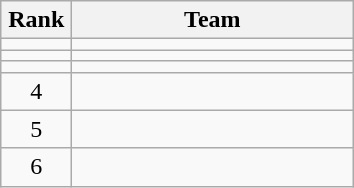<table class="wikitable" style="text-align:center;">
<tr>
<th width=40>Rank</th>
<th width=180>Team</th>
</tr>
<tr>
<td></td>
<td style="text-align:left;"></td>
</tr>
<tr>
<td></td>
<td style="text-align:left;"></td>
</tr>
<tr>
<td></td>
<td style="text-align:left;"></td>
</tr>
<tr>
<td>4</td>
<td style="text-align:left;"></td>
</tr>
<tr>
<td>5</td>
<td style="text-align:left;"></td>
</tr>
<tr>
<td>6</td>
<td style="text-align:left;"></td>
</tr>
</table>
